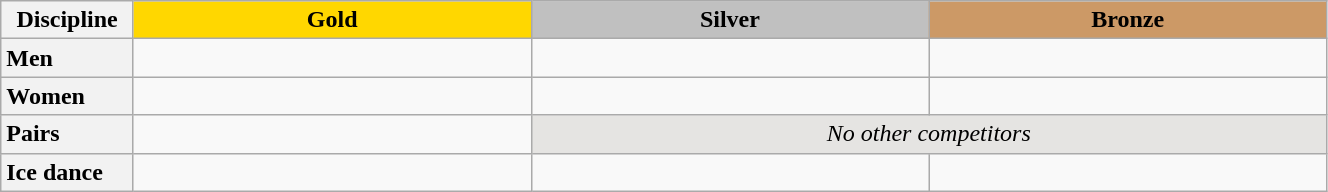<table class="wikitable unsortable" style="text-align:left; width:70%">
<tr>
<th scope="col">Discipline</th>
<td scope="col" style="text-align:center; width:30%; background:gold"><strong>Gold</strong></td>
<td scope="col" style="text-align:center; width:30%; background:silver"><strong>Silver</strong></td>
<td scope="col" style="text-align:center; width:30%; background:#c96"><strong>Bronze</strong></td>
</tr>
<tr>
<th scope="row" style="text-align:left">Men</th>
<td></td>
<td></td>
<td></td>
</tr>
<tr>
<th scope="row" style="text-align:left">Women</th>
<td></td>
<td></td>
<td></td>
</tr>
<tr>
<th scope="row" style="text-align:left">Pairs</th>
<td></td>
<td colspan="2" align="center" bgcolor="e5e4e2"><em>No other competitors</em></td>
</tr>
<tr>
<th scope="row" style="text-align:left">Ice dance</th>
<td></td>
<td></td>
<td></td>
</tr>
</table>
